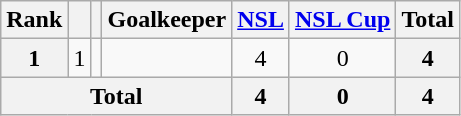<table class="wikitable sortable" style="text-align:center">
<tr>
<th>Rank</th>
<th></th>
<th></th>
<th>Goalkeeper</th>
<th><a href='#'>NSL</a></th>
<th><a href='#'>NSL Cup</a></th>
<th>Total</th>
</tr>
<tr>
<th>1</th>
<td>1</td>
<td></td>
<td align="left"></td>
<td>4</td>
<td>0</td>
<th>4</th>
</tr>
<tr>
<th colspan="4">Total</th>
<th>4</th>
<th>0</th>
<th>4</th>
</tr>
</table>
